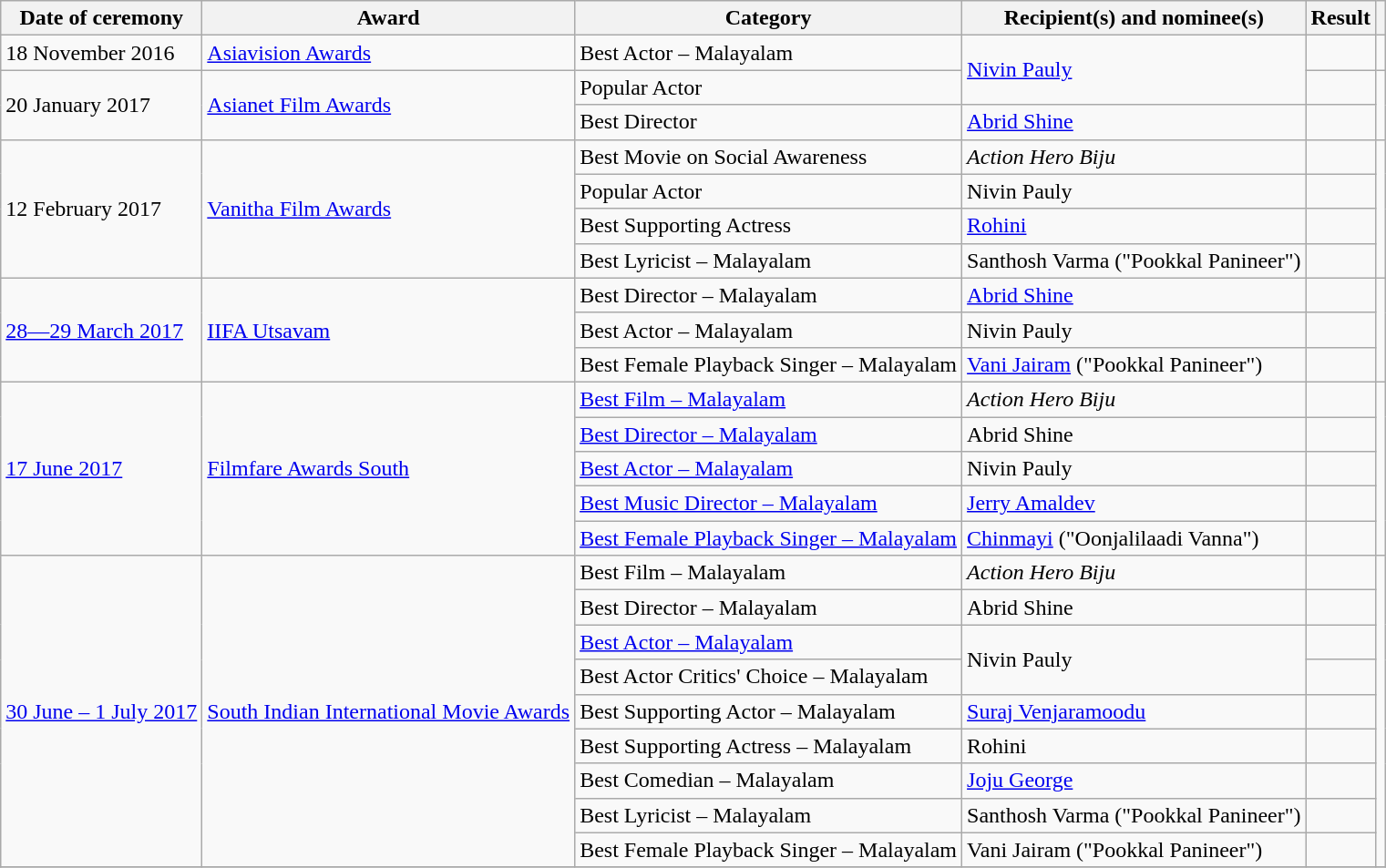<table class="wikitable sortable">
<tr>
<th>Date of ceremony</th>
<th>Award</th>
<th>Category</th>
<th>Recipient(s) and nominee(s)</th>
<th class="unsortable">Result</th>
<th class="unsortable"></th>
</tr>
<tr>
<td>18 November 2016</td>
<td><a href='#'>Asiavision Awards</a></td>
<td>Best Actor – Malayalam</td>
<td rowspan="2"><a href='#'>Nivin Pauly</a></td>
<td></td>
<td></td>
</tr>
<tr>
<td rowspan="2">20 January 2017</td>
<td rowspan="2"><a href='#'>Asianet Film Awards</a></td>
<td>Popular Actor</td>
<td></td>
<td rowspan="2"></td>
</tr>
<tr>
<td>Best Director</td>
<td><a href='#'>Abrid Shine</a></td>
<td></td>
</tr>
<tr>
<td rowspan="4">12 February 2017</td>
<td rowspan="4"><a href='#'>Vanitha Film Awards</a></td>
<td>Best Movie on Social Awareness</td>
<td><em>Action Hero Biju</em></td>
<td></td>
<td rowspan="4"></td>
</tr>
<tr>
<td>Popular Actor</td>
<td>Nivin Pauly</td>
<td></td>
</tr>
<tr>
<td>Best Supporting Actress</td>
<td><a href='#'>Rohini</a></td>
<td></td>
</tr>
<tr>
<td>Best Lyricist – Malayalam</td>
<td>Santhosh Varma ("Pookkal Panineer")</td>
<td></td>
</tr>
<tr>
<td rowspan="3"><a href='#'>28—29 March 2017</a></td>
<td rowspan="3"><a href='#'>IIFA Utsavam</a></td>
<td>Best Director – Malayalam</td>
<td><a href='#'>Abrid Shine</a></td>
<td></td>
<td rowspan="3"></td>
</tr>
<tr>
<td>Best Actor – Malayalam</td>
<td>Nivin Pauly</td>
<td></td>
</tr>
<tr>
<td>Best Female Playback Singer – Malayalam</td>
<td><a href='#'>Vani Jairam</a> ("Pookkal Panineer")</td>
<td></td>
</tr>
<tr>
<td rowspan="5"><a href='#'>17 June 2017</a></td>
<td rowspan="5"><a href='#'>Filmfare Awards South</a></td>
<td><a href='#'>Best Film – Malayalam</a></td>
<td><em>Action Hero Biju</em></td>
<td></td>
<td rowspan="5"><br></td>
</tr>
<tr>
<td><a href='#'>Best Director – Malayalam</a></td>
<td>Abrid Shine</td>
<td></td>
</tr>
<tr>
<td><a href='#'>Best Actor – Malayalam</a></td>
<td>Nivin Pauly</td>
<td></td>
</tr>
<tr>
<td><a href='#'>Best Music Director – Malayalam</a></td>
<td><a href='#'>Jerry Amaldev</a></td>
<td></td>
</tr>
<tr>
<td><a href='#'>Best Female Playback Singer – Malayalam</a></td>
<td><a href='#'>Chinmayi</a> ("Oonjalilaadi Vanna")</td>
<td></td>
</tr>
<tr>
<td rowspan="9"><a href='#'>30 June – 1 July 2017</a></td>
<td rowspan="9"><a href='#'>South Indian International Movie Awards</a></td>
<td>Best Film – Malayalam</td>
<td><em>Action Hero Biju</em></td>
<td></td>
<td rowspan="9"><br></td>
</tr>
<tr>
<td>Best Director – Malayalam</td>
<td>Abrid Shine</td>
<td></td>
</tr>
<tr>
<td><a href='#'>Best Actor – Malayalam</a></td>
<td rowspan="2">Nivin Pauly</td>
<td></td>
</tr>
<tr>
<td>Best Actor Critics' Choice – Malayalam</td>
<td></td>
</tr>
<tr>
<td>Best Supporting Actor – Malayalam</td>
<td><a href='#'>Suraj Venjaramoodu</a></td>
<td></td>
</tr>
<tr>
<td>Best Supporting Actress – Malayalam</td>
<td>Rohini</td>
<td></td>
</tr>
<tr>
<td>Best Comedian – Malayalam</td>
<td><a href='#'>Joju George</a></td>
<td></td>
</tr>
<tr>
<td>Best Lyricist – Malayalam</td>
<td>Santhosh Varma ("Pookkal Panineer")</td>
<td></td>
</tr>
<tr>
<td>Best Female Playback Singer – Malayalam</td>
<td>Vani Jairam ("Pookkal Panineer")</td>
<td></td>
</tr>
<tr>
</tr>
</table>
